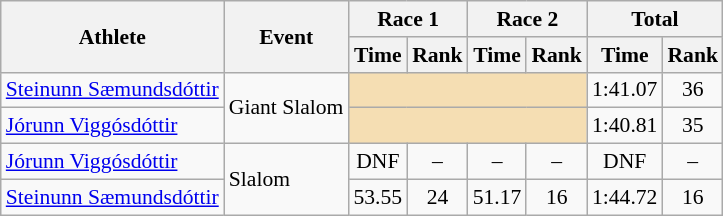<table class="wikitable" style="font-size:90%">
<tr>
<th rowspan="2">Athlete</th>
<th rowspan="2">Event</th>
<th colspan="2">Race 1</th>
<th colspan="2">Race 2</th>
<th colspan="2">Total</th>
</tr>
<tr>
<th>Time</th>
<th>Rank</th>
<th>Time</th>
<th>Rank</th>
<th>Time</th>
<th>Rank</th>
</tr>
<tr>
<td><a href='#'>Steinunn Sæmundsdóttir</a></td>
<td rowspan="2">Giant Slalom</td>
<td colspan="4" bgcolor="wheat"></td>
<td align="center">1:41.07</td>
<td align="center">36</td>
</tr>
<tr>
<td><a href='#'>Jórunn Viggósdóttir</a></td>
<td colspan="4" bgcolor="wheat"></td>
<td align="center">1:40.81</td>
<td align="center">35</td>
</tr>
<tr>
<td><a href='#'>Jórunn Viggósdóttir</a></td>
<td rowspan="2">Slalom</td>
<td align="center">DNF</td>
<td align="center">–</td>
<td align="center">–</td>
<td align="center">–</td>
<td align="center">DNF</td>
<td align="center">–</td>
</tr>
<tr>
<td><a href='#'>Steinunn Sæmundsdóttir</a></td>
<td align="center">53.55</td>
<td align="center">24</td>
<td align="center">51.17</td>
<td align="center">16</td>
<td align="center">1:44.72</td>
<td align="center">16</td>
</tr>
</table>
